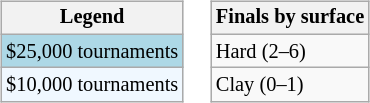<table>
<tr>
</tr>
<tr valign=top>
<td><br><table class="wikitable" style="font-size:85%">
<tr>
<th>Legend</th>
</tr>
<tr style="background:lightblue;">
<td>$25,000 tournaments</td>
</tr>
<tr style="background:#f0f8ff;">
<td>$10,000 tournaments</td>
</tr>
</table>
</td>
<td><br><table class="wikitable" style="font-size:85%">
<tr>
<th>Finals by surface</th>
</tr>
<tr>
<td>Hard (2–6)</td>
</tr>
<tr>
<td>Clay (0–1)</td>
</tr>
</table>
</td>
</tr>
</table>
